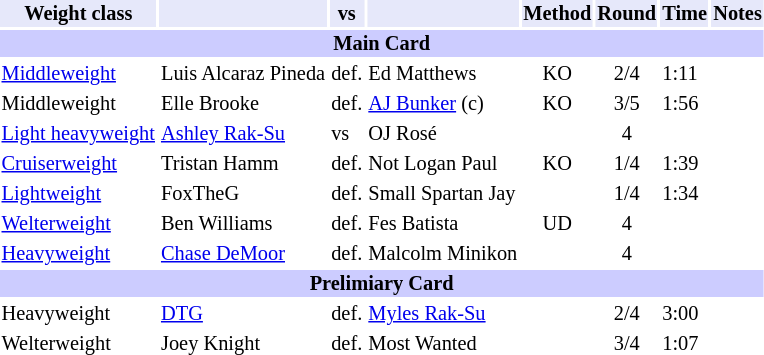<table class="toccolours" style="font-size: 85%;">
<tr>
<th style="background:#e6e8fa; color:#000; text-align:center;">Weight class</th>
<th style="background:#e6e8fa; color:#000; text-align:center;"></th>
<th style="background:#e6e8fa; color:#000; text-align:center;">vs</th>
<th style="background:#e6e8fa; color:#000; text-align:center;"></th>
<th style="background:#e6e8fa; color:#000; text-align:center;">Method</th>
<th style="background:#e6e8fa; color:#000; text-align:center;">Round</th>
<th style="background:#e6e8fa; color:#000; text-align:center;">Time</th>
<th style="background:#e6e8fa; color:#000; text-align:center;">Notes</th>
</tr>
<tr>
<th colspan="12" style="background-color: #ccccff;">Main Card</th>
</tr>
<tr>
<td><a href='#'>Middleweight</a></td>
<td>Luis Alcaraz Pineda</td>
<td>def.</td>
<td>Ed Matthews</td>
<td align="center">KO</td>
<td align="center">2/4</td>
<td>1:11</td>
<td></td>
</tr>
<tr>
<td>Middleweight</td>
<td>Elle Brooke</td>
<td>def.</td>
<td><a href='#'>AJ Bunker</a> (c)</td>
<td align="center">KO</td>
<td align="center">3/5</td>
<td>1:56</td>
<td></td>
</tr>
<tr>
<td><a href='#'>Light heavyweight</a></td>
<td><a href='#'>Ashley Rak-Su</a></td>
<td>vs</td>
<td>OJ Rosé</td>
<td align="center"></td>
<td align="center">4</td>
<td></td>
<td></td>
</tr>
<tr>
<td><a href='#'>Cruiserweight</a></td>
<td>Tristan Hamm</td>
<td>def.</td>
<td>Not Logan Paul</td>
<td align="center">KO</td>
<td align="center">1/4</td>
<td>1:39</td>
<td></td>
</tr>
<tr>
<td><a href='#'>Lightweight</a></td>
<td>FoxTheG</td>
<td>def.</td>
<td>Small Spartan Jay</td>
<td align="center"></td>
<td align="center">1/4</td>
<td>1:34</td>
<td></td>
</tr>
<tr>
<td><a href='#'>Welterweight</a></td>
<td>Ben Williams</td>
<td>def.</td>
<td>Fes Batista</td>
<td align="center">UD</td>
<td align="center">4</td>
<td></td>
<td></td>
</tr>
<tr>
<td><a href='#'>Heavyweight</a></td>
<td><a href='#'>Chase DeMoor</a></td>
<td>def.</td>
<td>Malcolm Minikon</td>
<td align="center"></td>
<td align="center">4</td>
<td></td>
<td></td>
</tr>
<tr>
<th colspan="12" style="background-color: #ccccff;">Prelimiary Card</th>
</tr>
<tr>
<td>Heavyweight</td>
<td><a href='#'>DTG</a></td>
<td>def.</td>
<td><a href='#'>Myles Rak-Su</a></td>
<td align="center"></td>
<td align="center">2/4</td>
<td>3:00</td>
<td></td>
</tr>
<tr>
<td>Welterweight</td>
<td>Joey Knight</td>
<td>def.</td>
<td>Most Wanted</td>
<td align="center"></td>
<td align="center">3/4</td>
<td>1:07</td>
<td></td>
</tr>
<tr>
</tr>
</table>
